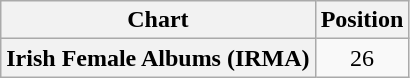<table class="wikitable plainrowheaders" style="text-align:center">
<tr>
<th scope="col">Chart</th>
<th scope="col">Position</th>
</tr>
<tr>
<th scope="row">Irish Female Albums (IRMA)</th>
<td>26</td>
</tr>
</table>
